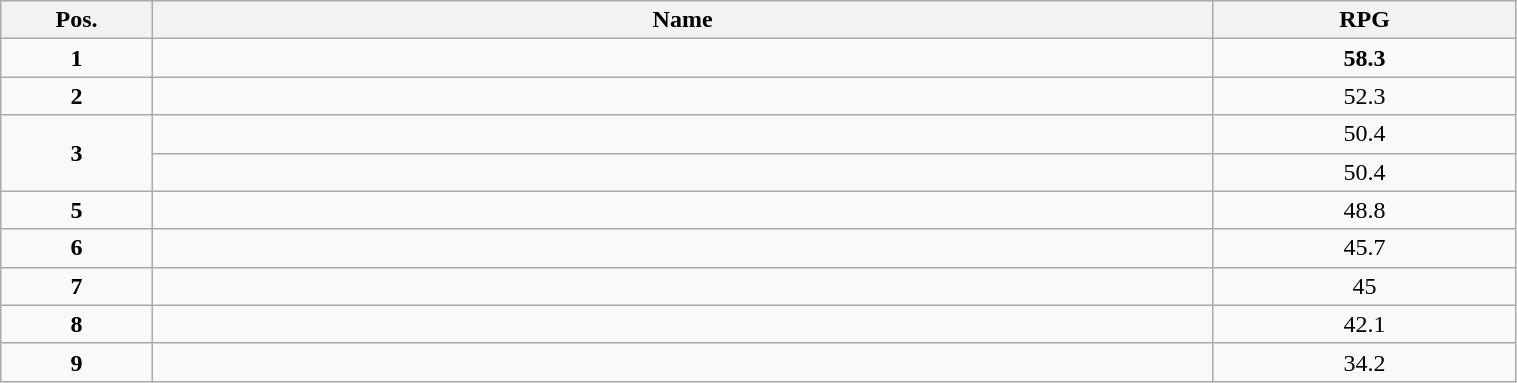<table class="wikitable" style="width:80%;">
<tr>
<th style="width:10%;">Pos.</th>
<th style="width:70%;">Name</th>
<th style="width:20%;">RPG</th>
</tr>
<tr>
<td align=center><strong>1</strong></td>
<td><strong></strong></td>
<td align=center><strong>58.3</strong></td>
</tr>
<tr>
<td align=center><strong>2</strong></td>
<td></td>
<td align=center>52.3</td>
</tr>
<tr>
<td align=center rowspan=2><strong>3</strong></td>
<td></td>
<td align=center>50.4</td>
</tr>
<tr>
<td></td>
<td align=center>50.4</td>
</tr>
<tr>
<td align=center><strong>5</strong></td>
<td></td>
<td align=center>48.8</td>
</tr>
<tr>
<td align=center><strong>6</strong></td>
<td></td>
<td align=center>45.7</td>
</tr>
<tr>
<td align=center><strong>7</strong></td>
<td></td>
<td align=center>45</td>
</tr>
<tr>
<td align=center><strong>8</strong></td>
<td></td>
<td align=center>42.1</td>
</tr>
<tr>
<td align=center><strong>9</strong></td>
<td></td>
<td align=center>34.2</td>
</tr>
</table>
